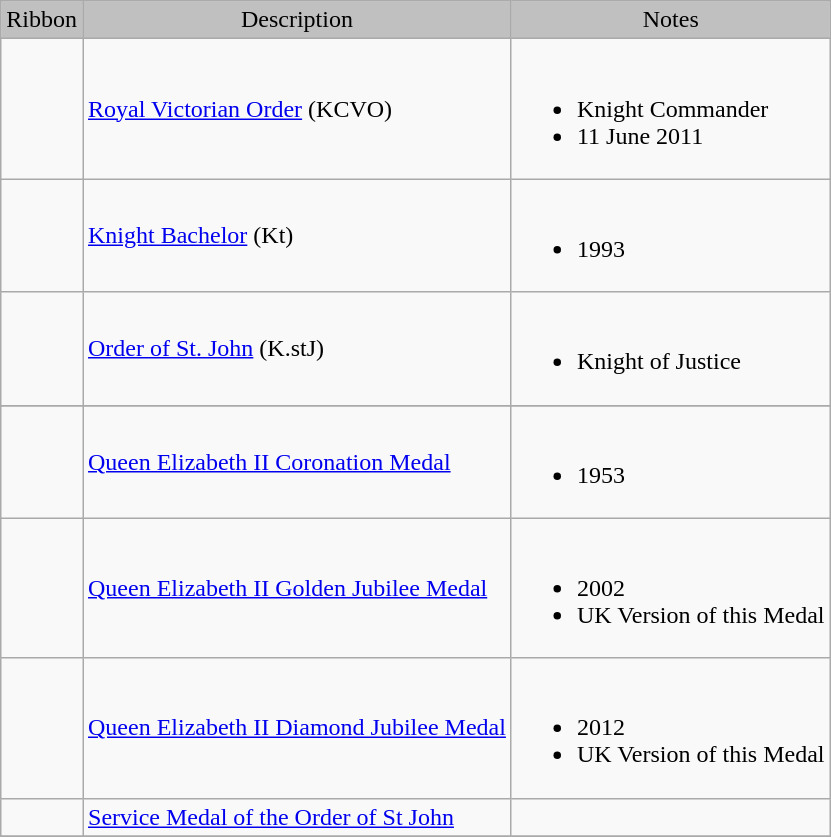<table class="wikitable">
<tr style="background:silver;" align="center">
<td>Ribbon</td>
<td>Description</td>
<td>Notes</td>
</tr>
<tr>
<td></td>
<td><a href='#'>Royal Victorian Order</a> (KCVO)</td>
<td><br><ul><li>Knight Commander</li><li>11 June 2011</li></ul></td>
</tr>
<tr>
<td></td>
<td><a href='#'>Knight Bachelor</a> (Kt)</td>
<td><br><ul><li>1993</li></ul></td>
</tr>
<tr>
<td></td>
<td><a href='#'>Order of St. John</a> (K.stJ)</td>
<td><br><ul><li>Knight of Justice</li></ul></td>
</tr>
<tr>
</tr>
<tr>
<td></td>
<td><a href='#'>Queen Elizabeth II Coronation Medal</a></td>
<td><br><ul><li>1953</li></ul></td>
</tr>
<tr>
<td></td>
<td><a href='#'>Queen Elizabeth II Golden Jubilee Medal</a></td>
<td><br><ul><li>2002</li><li>UK Version of this Medal</li></ul></td>
</tr>
<tr>
<td></td>
<td><a href='#'>Queen Elizabeth II Diamond Jubilee Medal</a></td>
<td><br><ul><li>2012</li><li>UK Version of this Medal</li></ul></td>
</tr>
<tr>
<td></td>
<td><a href='#'>Service Medal of the Order of St John</a></td>
<td></td>
</tr>
<tr>
</tr>
</table>
